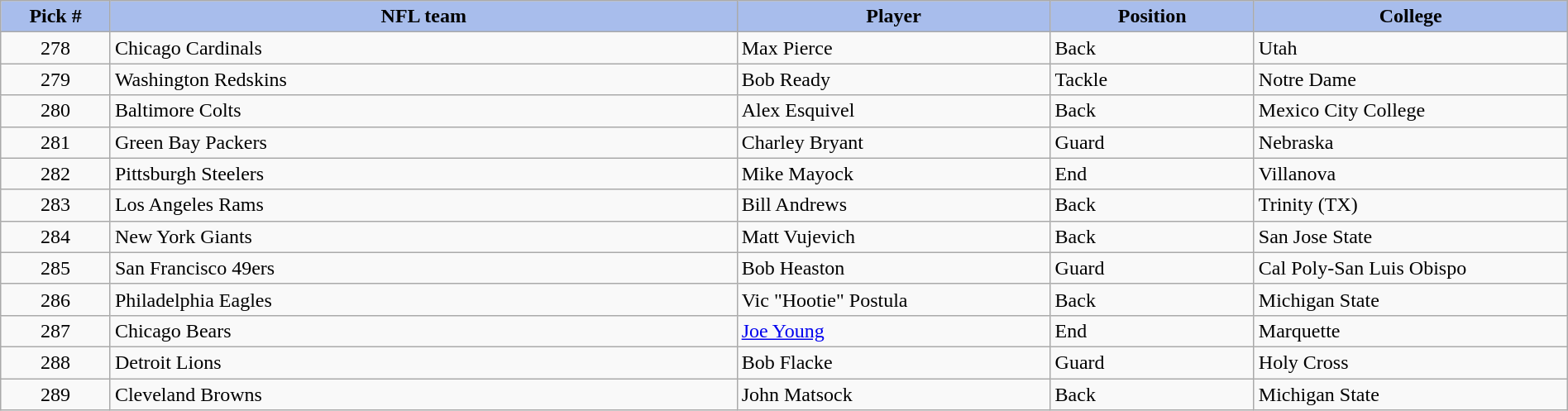<table class="wikitable sortable sortable" style="width: 100%">
<tr>
<th style="background:#A8BDEC;" width=7%>Pick #</th>
<th width=40% style="background:#A8BDEC;">NFL team</th>
<th width=20% style="background:#A8BDEC;">Player</th>
<th width=13% style="background:#A8BDEC;">Position</th>
<th style="background:#A8BDEC;">College</th>
</tr>
<tr>
<td align=center>278</td>
<td>Chicago Cardinals</td>
<td>Max Pierce</td>
<td>Back</td>
<td>Utah</td>
</tr>
<tr>
<td align=center>279</td>
<td>Washington Redskins</td>
<td>Bob Ready</td>
<td>Tackle</td>
<td>Notre Dame</td>
</tr>
<tr>
<td align=center>280</td>
<td>Baltimore Colts</td>
<td>Alex Esquivel</td>
<td>Back</td>
<td>Mexico City College</td>
</tr>
<tr>
<td align=center>281</td>
<td>Green Bay Packers</td>
<td>Charley Bryant</td>
<td>Guard</td>
<td>Nebraska</td>
</tr>
<tr>
<td align=center>282</td>
<td>Pittsburgh Steelers</td>
<td>Mike Mayock</td>
<td>End</td>
<td>Villanova</td>
</tr>
<tr>
<td align=center>283</td>
<td>Los Angeles Rams</td>
<td>Bill Andrews</td>
<td>Back</td>
<td>Trinity (TX)</td>
</tr>
<tr>
<td align=center>284</td>
<td>New York Giants</td>
<td>Matt Vujevich</td>
<td>Back</td>
<td>San Jose State</td>
</tr>
<tr>
<td align=center>285</td>
<td>San Francisco 49ers</td>
<td>Bob Heaston</td>
<td>Guard</td>
<td>Cal Poly-San Luis Obispo</td>
</tr>
<tr>
<td align=center>286</td>
<td>Philadelphia Eagles</td>
<td>Vic "Hootie" Postula</td>
<td>Back</td>
<td>Michigan State</td>
</tr>
<tr>
<td align=center>287</td>
<td>Chicago Bears</td>
<td><a href='#'>Joe Young</a></td>
<td>End</td>
<td>Marquette</td>
</tr>
<tr>
<td align=center>288</td>
<td>Detroit Lions</td>
<td>Bob Flacke</td>
<td>Guard</td>
<td>Holy Cross</td>
</tr>
<tr>
<td align=center>289</td>
<td>Cleveland Browns</td>
<td>John Matsock</td>
<td>Back</td>
<td>Michigan State</td>
</tr>
</table>
